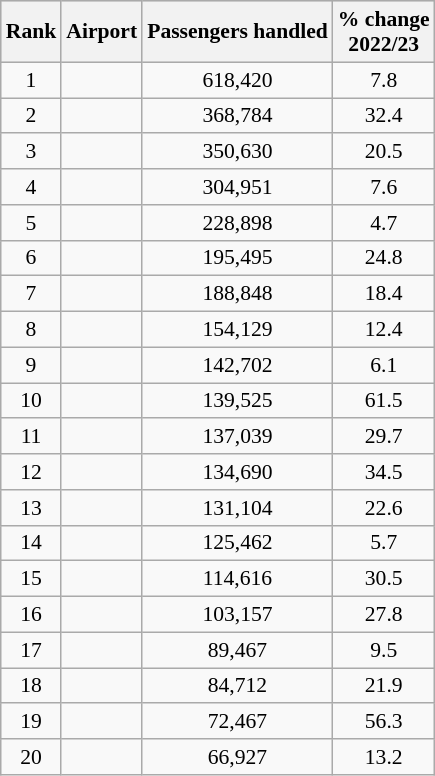<table class="wikitable sortable" style="font-size: 90%" width= align=>
<tr style="background:lightgrey;">
<th>Rank</th>
<th>Airport</th>
<th>Passengers handled</th>
<th>% change<br>2022/23</th>
</tr>
<tr>
<td align=center>1</td>
<td></td>
<td align=center>618,420</td>
<td align=center> 7.8</td>
</tr>
<tr>
<td align=center>2</td>
<td></td>
<td align=center>368,784</td>
<td align=center> 32.4</td>
</tr>
<tr>
<td align=center>3</td>
<td></td>
<td align=center>350,630</td>
<td align=center> 20.5</td>
</tr>
<tr>
<td align=center>4</td>
<td></td>
<td align=center>304,951</td>
<td align=center> 7.6</td>
</tr>
<tr>
<td align=center>5</td>
<td></td>
<td align=center>228,898</td>
<td align=center> 4.7</td>
</tr>
<tr>
<td align=center>6</td>
<td></td>
<td align=center>195,495</td>
<td align=center> 24.8</td>
</tr>
<tr>
<td align=center>7</td>
<td></td>
<td align=center>188,848</td>
<td align=center> 18.4</td>
</tr>
<tr>
<td align=center>8</td>
<td></td>
<td align=center>154,129</td>
<td align=center> 12.4</td>
</tr>
<tr>
<td align=center>9</td>
<td></td>
<td align=center>142,702</td>
<td align=center> 6.1</td>
</tr>
<tr>
<td align=center>10</td>
<td></td>
<td align=center>139,525</td>
<td align=center> 61.5</td>
</tr>
<tr>
<td align=center>11</td>
<td></td>
<td align=center>137,039</td>
<td align=center> 29.7</td>
</tr>
<tr>
<td align=center>12</td>
<td></td>
<td align=center>134,690</td>
<td align=center> 34.5</td>
</tr>
<tr>
<td align=center>13</td>
<td></td>
<td align=center>131,104</td>
<td align=center> 22.6</td>
</tr>
<tr>
<td align=center>14</td>
<td></td>
<td align=center>125,462</td>
<td align=center> 5.7</td>
</tr>
<tr>
<td align=center>15</td>
<td></td>
<td align=center>114,616</td>
<td align=center> 30.5</td>
</tr>
<tr>
<td align=center>16</td>
<td></td>
<td align=center>103,157</td>
<td align=center> 27.8</td>
</tr>
<tr>
<td align=center>17</td>
<td></td>
<td align=center>89,467</td>
<td align=center> 9.5</td>
</tr>
<tr>
<td align=center>18</td>
<td></td>
<td align=center>84,712</td>
<td align=center> 21.9</td>
</tr>
<tr>
<td align=center>19</td>
<td></td>
<td align=center>72,467</td>
<td align=center> 56.3</td>
</tr>
<tr>
<td align=center>20</td>
<td></td>
<td align=center>66,927</td>
<td align=center> 13.2</td>
</tr>
</table>
